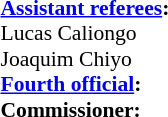<table width=50% style="font-size: 90%">
<tr>
<td><br><strong><a href='#'>Assistant referees</a>:</strong>
<br>Lucas Caliongo
<br>Joaquim Chiyo<br><strong><a href='#'>Fourth official</a>:</strong><br><strong>Commissioner:</strong>
<br></td>
</tr>
</table>
